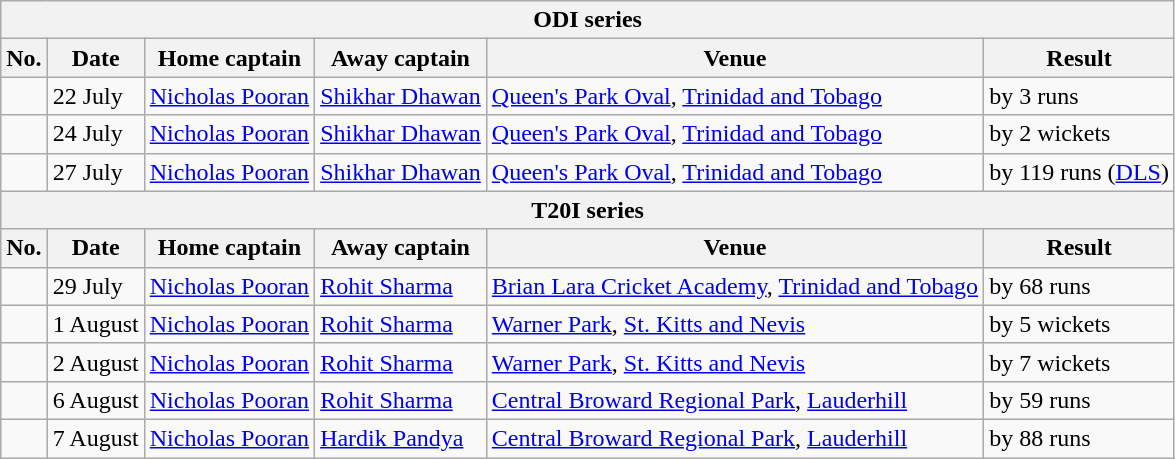<table class="wikitable">
<tr>
<th colspan="9">ODI series</th>
</tr>
<tr>
<th>No.</th>
<th>Date</th>
<th>Home captain</th>
<th>Away captain</th>
<th>Venue</th>
<th>Result</th>
</tr>
<tr>
<td></td>
<td>22 July</td>
<td><a href='#'>Nicholas Pooran</a></td>
<td><a href='#'>Shikhar Dhawan</a></td>
<td><a href='#'>Queen's Park Oval</a>, <a href='#'>Trinidad and Tobago</a></td>
<td> by 3 runs</td>
</tr>
<tr>
<td></td>
<td>24 July</td>
<td><a href='#'>Nicholas Pooran</a></td>
<td><a href='#'>Shikhar Dhawan</a></td>
<td><a href='#'>Queen's Park Oval</a>, <a href='#'>Trinidad and Tobago</a></td>
<td> by 2 wickets</td>
</tr>
<tr>
<td></td>
<td>27 July</td>
<td><a href='#'>Nicholas Pooran</a></td>
<td><a href='#'>Shikhar Dhawan</a></td>
<td><a href='#'>Queen's Park Oval</a>, <a href='#'>Trinidad and Tobago</a></td>
<td> by 119 runs (<a href='#'>DLS</a>)</td>
</tr>
<tr>
<th colspan="9">T20I series</th>
</tr>
<tr>
<th>No.</th>
<th>Date</th>
<th>Home captain</th>
<th>Away captain</th>
<th>Venue</th>
<th>Result</th>
</tr>
<tr>
<td></td>
<td>29 July</td>
<td><a href='#'>Nicholas Pooran</a></td>
<td><a href='#'>Rohit Sharma</a></td>
<td><a href='#'>Brian Lara Cricket Academy</a>, <a href='#'>Trinidad and Tobago</a></td>
<td> by 68 runs</td>
</tr>
<tr>
<td></td>
<td>1 August</td>
<td><a href='#'>Nicholas Pooran</a></td>
<td><a href='#'>Rohit Sharma</a></td>
<td><a href='#'>Warner Park</a>, <a href='#'>St. Kitts and Nevis</a></td>
<td> by 5 wickets</td>
</tr>
<tr>
<td></td>
<td>2 August</td>
<td><a href='#'>Nicholas Pooran</a></td>
<td><a href='#'>Rohit Sharma</a></td>
<td><a href='#'>Warner Park</a>, <a href='#'>St. Kitts and Nevis</a></td>
<td> by 7 wickets</td>
</tr>
<tr>
<td></td>
<td>6 August</td>
<td><a href='#'>Nicholas Pooran</a></td>
<td><a href='#'>Rohit Sharma</a></td>
<td><a href='#'>Central Broward Regional Park</a>, <a href='#'>Lauderhill</a></td>
<td> by 59 runs</td>
</tr>
<tr>
<td></td>
<td>7 August</td>
<td><a href='#'>Nicholas Pooran</a></td>
<td><a href='#'>Hardik Pandya</a></td>
<td><a href='#'>Central Broward Regional Park</a>, <a href='#'>Lauderhill</a></td>
<td> by 88 runs</td>
</tr>
</table>
